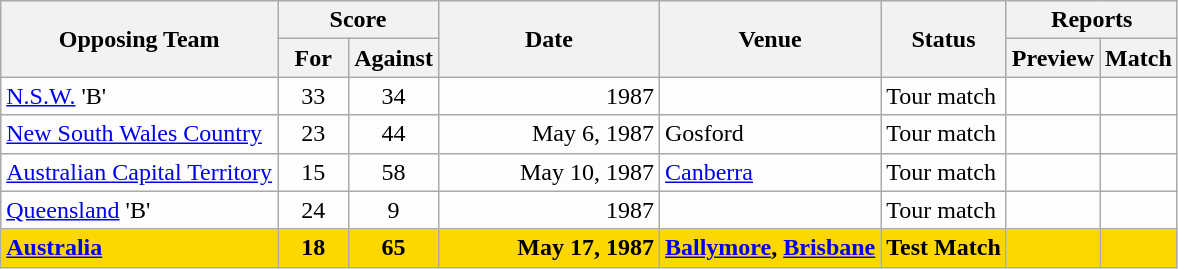<table class=wikitable>
<tr>
<th rowspan=2>Opposing Team</th>
<th colspan=2>Score</th>
<th rowspan=2>Date</th>
<th rowspan=2>Venue</th>
<th rowspan=2>Status</th>
<th colspan=2>Reports</th>
</tr>
<tr>
<th>For</th>
<th>Against</th>
<th>Preview</th>
<th>Match</th>
</tr>
<tr bgcolor=#fdfdfd>
<td><a href='#'>N.S.W.</a> 'B'</td>
<td align=center width=40>33</td>
<td align=center width=40>34</td>
<td width=140 align=right>1987</td>
<td></td>
<td>Tour match</td>
<td></td>
<td></td>
</tr>
<tr bgcolor=#fdfdfd>
<td><a href='#'>New South Wales Country</a></td>
<td align=center width=40>23</td>
<td align=center width=40>44</td>
<td width=140 align=right>May 6, 1987</td>
<td>Gosford</td>
<td>Tour match</td>
<td></td>
<td></td>
</tr>
<tr bgcolor=#fdfdfd>
<td><a href='#'>Australian Capital Territory</a></td>
<td align=center width=40>15</td>
<td align=center width=40>58</td>
<td width=140 align=right>May 10, 1987</td>
<td><a href='#'>Canberra</a></td>
<td>Tour match</td>
<td></td>
<td></td>
</tr>
<tr bgcolor=#fdfdfd>
<td><a href='#'>Queensland</a> 'B'</td>
<td align=center width=40>24</td>
<td align=center width=40>9</td>
<td width=140 align=right>1987</td>
<td></td>
<td>Tour match</td>
<td></td>
<td></td>
</tr>
<tr bgcolor=gold>
<td><strong><a href='#'>Australia</a></strong></td>
<td align=center width=40><strong>18</strong></td>
<td align=center width=40><strong>65</strong></td>
<td width=140 align=right><strong>May 17, 1987</strong></td>
<td><strong><a href='#'>Ballymore</a>, <a href='#'>Brisbane</a></strong></td>
<td><strong>Test Match</strong></td>
<td></td>
<td></td>
</tr>
</table>
